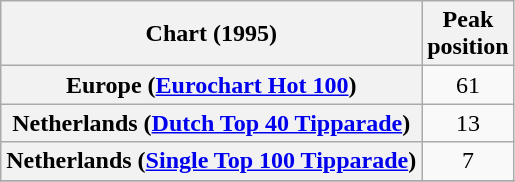<table class="wikitable sortable plainrowheaders" style="text-align:center">
<tr>
<th>Chart (1995)</th>
<th>Peak<br>position</th>
</tr>
<tr>
<th scope="row">Europe (<a href='#'>Eurochart Hot 100</a>)</th>
<td>61</td>
</tr>
<tr>
<th scope="row">Netherlands (<a href='#'>Dutch Top 40 Tipparade</a>)</th>
<td>13</td>
</tr>
<tr>
<th scope="row">Netherlands (<a href='#'>Single Top 100 Tipparade</a>)</th>
<td>7</td>
</tr>
<tr>
</tr>
<tr>
</tr>
<tr>
</tr>
<tr>
</tr>
<tr>
</tr>
<tr>
</tr>
</table>
